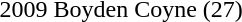<table>
<tr>
<td>2009</td>
<td>Boyden Coyne (27)</td>
</tr>
</table>
